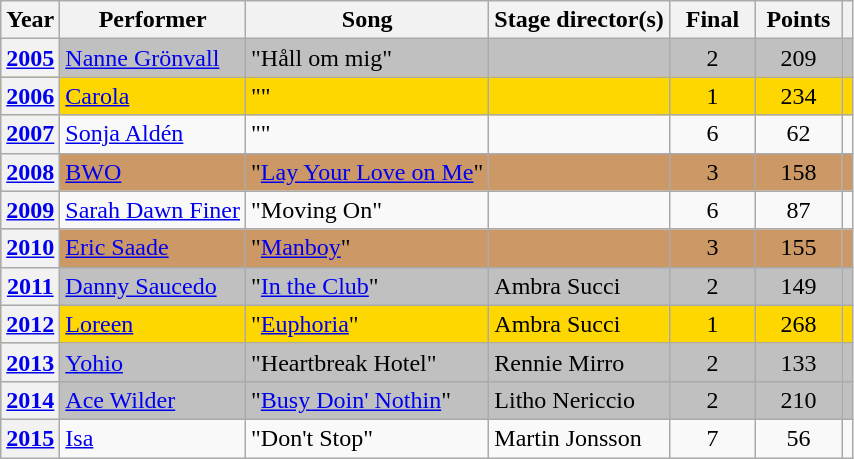<table class="wikitable sortable">
<tr>
<th scope="col">Year</th>
<th scope="col">Performer</th>
<th scope="col">Song</th>
<th scope="col">Stage director(s)</th>
<th scope="col" width=50px>Final</th>
<th scope="col" width=50px>Points</th>
<th scope="col"></th>
</tr>
<tr bgcolor="silver">
<th scope="row"><a href='#'>2005</a></th>
<td><a href='#'>Nanne Grönvall</a></td>
<td>"Håll om mig"</td>
<td></td>
<td style="text-align: center;">2</td>
<td style="text-align: center;">209</td>
<td></td>
</tr>
<tr bgcolor="gold">
<th scope="row"><a href='#'>2006</a></th>
<td><a href='#'>Carola</a></td>
<td>""</td>
<td></td>
<td style="text-align: center;">1</td>
<td style="text-align: center;">234</td>
<td></td>
</tr>
<tr>
<th scope="row"><a href='#'>2007</a></th>
<td><a href='#'>Sonja Aldén</a></td>
<td>""</td>
<td></td>
<td style="text-align: center;">6</td>
<td style="text-align: center;">62</td>
<td></td>
</tr>
<tr bgcolor="#CC9966">
<th scope="row"><a href='#'>2008</a></th>
<td><a href='#'>BWO</a></td>
<td>"<a href='#'>Lay Your Love on Me</a>"</td>
<td></td>
<td style="text-align: center;">3</td>
<td style="text-align: center;">158</td>
<td></td>
</tr>
<tr>
<th scope="row"><a href='#'>2009</a></th>
<td><a href='#'>Sarah Dawn Finer</a></td>
<td>"Moving On"</td>
<td></td>
<td style="text-align: center;">6</td>
<td style="text-align: center;">87</td>
<td></td>
</tr>
<tr bgcolor="#CC9966">
<th scope="row"><a href='#'>2010</a></th>
<td><a href='#'>Eric Saade</a></td>
<td>"<a href='#'>Manboy</a>"</td>
<td></td>
<td style="text-align: center;">3</td>
<td style="text-align: center;">155</td>
<td></td>
</tr>
<tr bgcolor="silver">
<th scope="row"><a href='#'>2011</a></th>
<td><a href='#'>Danny Saucedo</a></td>
<td>"<a href='#'>In the Club</a>"</td>
<td>Ambra Succi</td>
<td style="text-align: center;">2</td>
<td style="text-align: center;">149</td>
<td></td>
</tr>
<tr bgcolor="gold">
<th scope="row"><a href='#'>2012</a></th>
<td><a href='#'>Loreen</a></td>
<td>"<a href='#'>Euphoria</a>"</td>
<td>Ambra Succi</td>
<td style="text-align: center;">1</td>
<td style="text-align: center;">268</td>
<td style="text-align: center;"></td>
</tr>
<tr bgcolor="silver">
<th scope="row"><a href='#'>2013</a></th>
<td><a href='#'>Yohio</a></td>
<td>"Heartbreak Hotel"</td>
<td>Rennie Mirro</td>
<td style="text-align: center;">2</td>
<td style="text-align: center;">133</td>
<td style="text-align: center;"></td>
</tr>
<tr bgcolor="silver">
<th scope="row"><a href='#'>2014</a></th>
<td><a href='#'>Ace Wilder</a></td>
<td>"<a href='#'>Busy Doin' Nothin</a>"</td>
<td>Litho Nericcio</td>
<td style="text-align: center;">2</td>
<td style="text-align: center;">210</td>
<td style="text-align: center;"></td>
</tr>
<tr>
<th scope="row"><a href='#'>2015</a></th>
<td><a href='#'>Isa</a></td>
<td>"Don't Stop"</td>
<td>Martin Jonsson</td>
<td style="text-align: center;">7</td>
<td style="text-align: center;">56</td>
<td style="text-align: center;"></td>
</tr>
</table>
